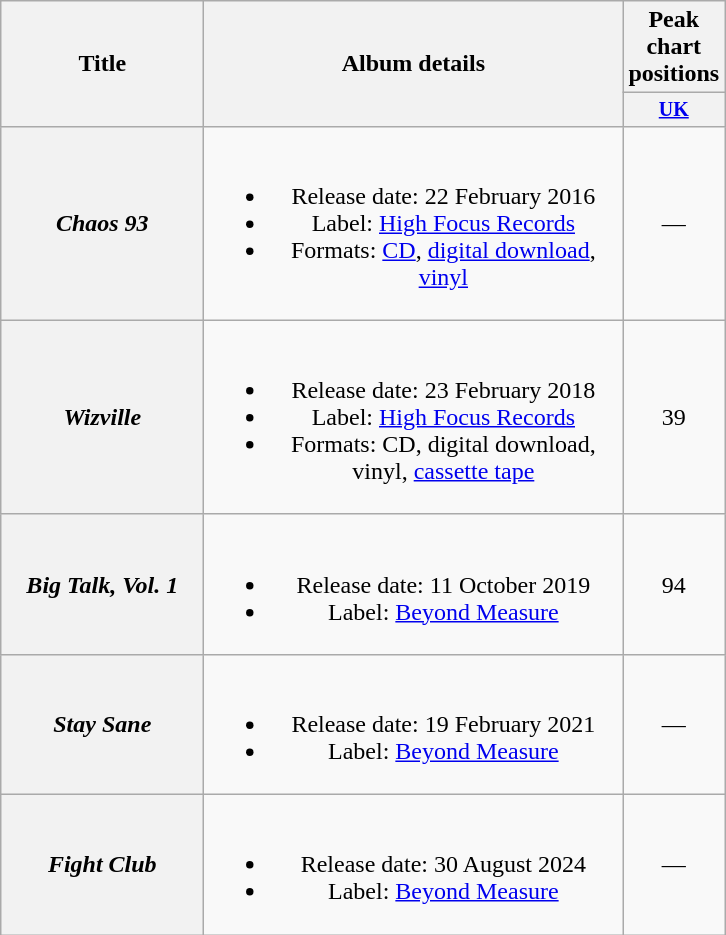<table class="wikitable plainrowheaders" style="text-align:center;">
<tr>
<th rowspan="2" style="width:8em;">Title</th>
<th rowspan="2" style="width:17em;">Album details</th>
<th colspan="1">Peak chart positions</th>
</tr>
<tr style="font-size:smaller;">
<th style="width:4em;"><a href='#'>UK</a><br></th>
</tr>
<tr>
<th scope="row"><em>Chaos 93</em></th>
<td><br><ul><li>Release date: 22 February 2016</li><li>Label: <a href='#'>High Focus Records</a></li><li>Formats: <a href='#'>CD</a>, <a href='#'>digital download</a>, <a href='#'>vinyl</a></li></ul></td>
<td>—</td>
</tr>
<tr>
<th scope="row"><em>Wizville</em></th>
<td><br><ul><li>Release date: 23 February 2018</li><li>Label: <a href='#'>High Focus Records</a></li><li>Formats: CD, digital download, vinyl, <a href='#'>cassette tape</a></li></ul></td>
<td>39</td>
</tr>
<tr>
<th scope="row"><em>Big Talk, Vol. 1</em></th>
<td><br><ul><li>Release date: 11 October 2019</li><li>Label: <a href='#'>Beyond Measure</a></li></ul></td>
<td>94</td>
</tr>
<tr>
<th scope="row"><em>Stay Sane</em></th>
<td><br><ul><li>Release date: 19 February 2021</li><li>Label: <a href='#'>Beyond Measure</a></li></ul></td>
<td>—</td>
</tr>
<tr>
<th scope="row"><em>Fight Club</em></th>
<td><br><ul><li>Release date: 30 August 2024</li><li>Label: <a href='#'>Beyond Measure</a></li></ul></td>
<td>—</td>
</tr>
</table>
